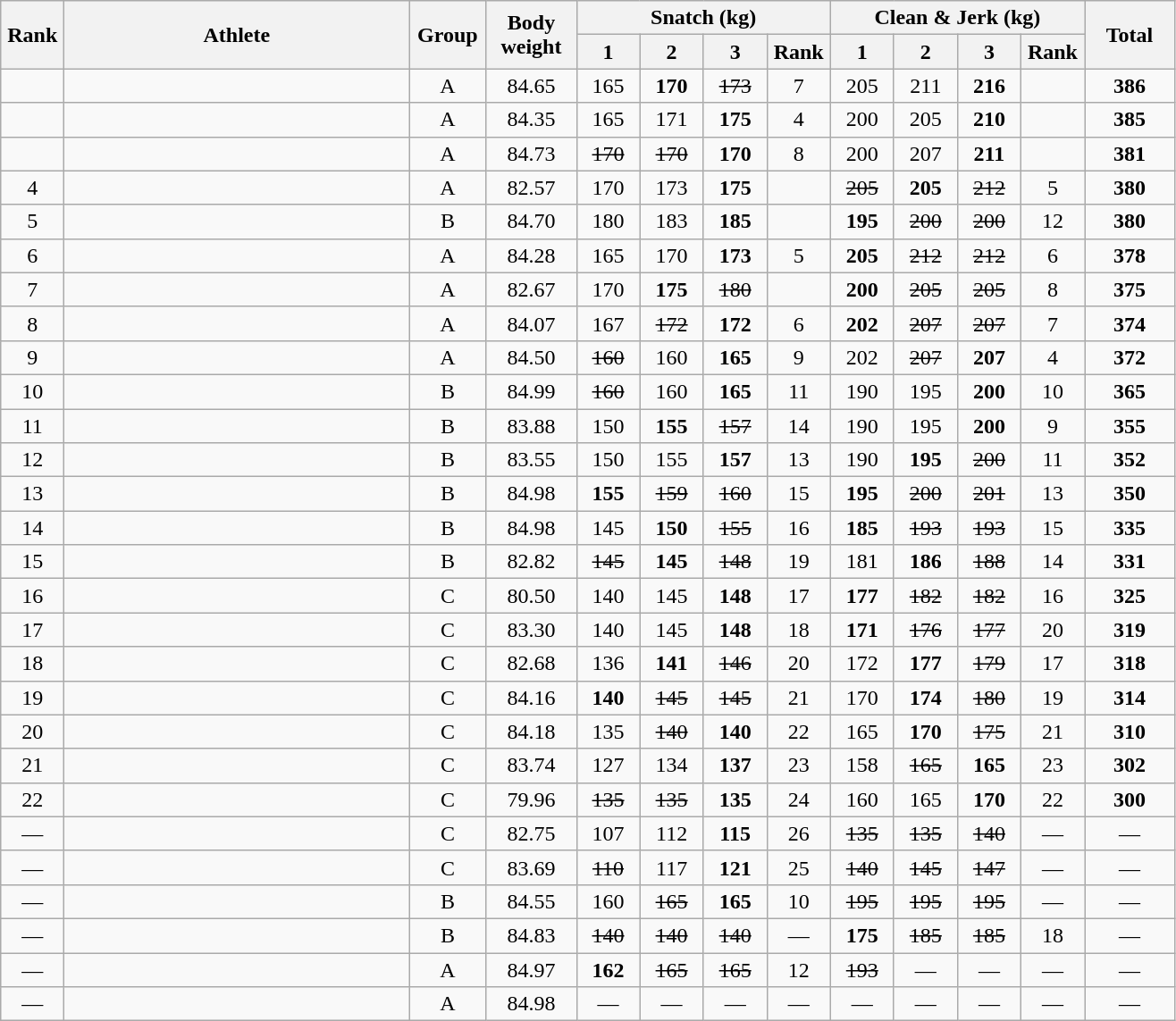<table class = "wikitable" style="text-align:center;">
<tr>
<th rowspan=2 width=40>Rank</th>
<th rowspan=2 width=250>Athlete</th>
<th rowspan=2 width=50>Group</th>
<th rowspan=2 width=60>Body weight</th>
<th colspan=4>Snatch (kg)</th>
<th colspan=4>Clean & Jerk (kg)</th>
<th rowspan=2 width=60>Total</th>
</tr>
<tr>
<th width=40>1</th>
<th width=40>2</th>
<th width=40>3</th>
<th width=40>Rank</th>
<th width=40>1</th>
<th width=40>2</th>
<th width=40>3</th>
<th width=40>Rank</th>
</tr>
<tr>
<td></td>
<td align=left></td>
<td>A</td>
<td>84.65</td>
<td>165</td>
<td><strong>170</strong></td>
<td><s>173 </s></td>
<td>7</td>
<td>205</td>
<td>211</td>
<td><strong>216</strong></td>
<td></td>
<td><strong>386</strong></td>
</tr>
<tr>
<td></td>
<td align=left></td>
<td>A</td>
<td>84.35</td>
<td>165</td>
<td>171</td>
<td><strong>175</strong></td>
<td>4</td>
<td>200</td>
<td>205</td>
<td><strong>210</strong></td>
<td></td>
<td><strong>385</strong></td>
</tr>
<tr>
<td></td>
<td align=left></td>
<td>A</td>
<td>84.73</td>
<td><s>170 </s></td>
<td><s>170 </s></td>
<td><strong>170</strong></td>
<td>8</td>
<td>200</td>
<td>207</td>
<td><strong>211</strong></td>
<td></td>
<td><strong>381</strong></td>
</tr>
<tr>
<td>4</td>
<td align=left></td>
<td>A</td>
<td>82.57</td>
<td>170</td>
<td>173</td>
<td><strong>175</strong></td>
<td></td>
<td><s>205 </s></td>
<td><strong>205</strong></td>
<td><s>212 </s></td>
<td>5</td>
<td><strong>380</strong></td>
</tr>
<tr>
<td>5</td>
<td align=left></td>
<td>B</td>
<td>84.70</td>
<td>180</td>
<td>183</td>
<td><strong>185</strong></td>
<td></td>
<td><strong>195</strong></td>
<td><s>200 </s></td>
<td><s>200 </s></td>
<td>12</td>
<td><strong>380</strong></td>
</tr>
<tr>
<td>6</td>
<td align=left></td>
<td>A</td>
<td>84.28</td>
<td>165</td>
<td>170</td>
<td><strong>173</strong></td>
<td>5</td>
<td><strong>205</strong></td>
<td><s>212 </s></td>
<td><s>212 </s></td>
<td>6</td>
<td><strong>378</strong></td>
</tr>
<tr>
<td>7</td>
<td align=left></td>
<td>A</td>
<td>82.67</td>
<td>170</td>
<td><strong>175</strong></td>
<td><s>180 </s></td>
<td></td>
<td><strong>200</strong></td>
<td><s>205 </s></td>
<td><s>205 </s></td>
<td>8</td>
<td><strong>375</strong></td>
</tr>
<tr>
<td>8</td>
<td align=left></td>
<td>A</td>
<td>84.07</td>
<td>167</td>
<td><s>172 </s></td>
<td><strong>172</strong></td>
<td>6</td>
<td><strong>202</strong></td>
<td><s>207 </s></td>
<td><s>207 </s></td>
<td>7</td>
<td><strong>374</strong></td>
</tr>
<tr>
<td>9</td>
<td align=left></td>
<td>A</td>
<td>84.50</td>
<td><s>160 </s></td>
<td>160</td>
<td><strong>165</strong></td>
<td>9</td>
<td>202</td>
<td><s>207 </s></td>
<td><strong>207</strong></td>
<td>4</td>
<td><strong>372</strong></td>
</tr>
<tr>
<td>10</td>
<td align=left></td>
<td>B</td>
<td>84.99</td>
<td><s>160 </s></td>
<td>160</td>
<td><strong>165</strong></td>
<td>11</td>
<td>190</td>
<td>195</td>
<td><strong>200</strong></td>
<td>10</td>
<td><strong>365</strong></td>
</tr>
<tr>
<td>11</td>
<td align=left></td>
<td>B</td>
<td>83.88</td>
<td>150</td>
<td><strong>155</strong></td>
<td><s>157 </s></td>
<td>14</td>
<td>190</td>
<td>195</td>
<td><strong>200</strong></td>
<td>9</td>
<td><strong>355</strong></td>
</tr>
<tr>
<td>12</td>
<td align=left></td>
<td>B</td>
<td>83.55</td>
<td>150</td>
<td>155</td>
<td><strong>157</strong></td>
<td>13</td>
<td>190</td>
<td><strong>195</strong></td>
<td><s>200 </s></td>
<td>11</td>
<td><strong>352</strong></td>
</tr>
<tr>
<td>13</td>
<td align=left></td>
<td>B</td>
<td>84.98</td>
<td><strong>155</strong></td>
<td><s>159 </s></td>
<td><s>160 </s></td>
<td>15</td>
<td><strong>195</strong></td>
<td><s>200 </s></td>
<td><s>201 </s></td>
<td>13</td>
<td><strong>350</strong></td>
</tr>
<tr>
<td>14</td>
<td align=left></td>
<td>B</td>
<td>84.98</td>
<td>145</td>
<td><strong>150</strong></td>
<td><s>155 </s></td>
<td>16</td>
<td><strong>185</strong></td>
<td><s>193 </s></td>
<td><s>193 </s></td>
<td>15</td>
<td><strong>335</strong></td>
</tr>
<tr>
<td>15</td>
<td align=left></td>
<td>B</td>
<td>82.82</td>
<td><s>145 </s></td>
<td><strong>145</strong></td>
<td><s>148 </s></td>
<td>19</td>
<td>181</td>
<td><strong>186</strong></td>
<td><s>188 </s></td>
<td>14</td>
<td><strong>331</strong></td>
</tr>
<tr>
<td>16</td>
<td align=left></td>
<td>C</td>
<td>80.50</td>
<td>140</td>
<td>145</td>
<td><strong>148</strong></td>
<td>17</td>
<td><strong>177</strong></td>
<td><s>182 </s></td>
<td><s>182 </s></td>
<td>16</td>
<td><strong>325</strong></td>
</tr>
<tr>
<td>17</td>
<td align=left></td>
<td>C</td>
<td>83.30</td>
<td>140</td>
<td>145</td>
<td><strong>148</strong></td>
<td>18</td>
<td><strong>171</strong></td>
<td><s>176 </s></td>
<td><s>177 </s></td>
<td>20</td>
<td><strong>319</strong></td>
</tr>
<tr>
<td>18</td>
<td align=left></td>
<td>C</td>
<td>82.68</td>
<td>136</td>
<td><strong>141</strong></td>
<td><s>146 </s></td>
<td>20</td>
<td>172</td>
<td><strong>177</strong></td>
<td><s>179 </s></td>
<td>17</td>
<td><strong>318</strong></td>
</tr>
<tr>
<td>19</td>
<td align=left></td>
<td>C</td>
<td>84.16</td>
<td><strong>140</strong></td>
<td><s>145 </s></td>
<td><s>145 </s></td>
<td>21</td>
<td>170</td>
<td><strong>174</strong></td>
<td><s>180 </s></td>
<td>19</td>
<td><strong>314</strong></td>
</tr>
<tr>
<td>20</td>
<td align=left></td>
<td>C</td>
<td>84.18</td>
<td>135</td>
<td><s>140 </s></td>
<td><strong>140</strong></td>
<td>22</td>
<td>165</td>
<td><strong>170</strong></td>
<td><s>175 </s></td>
<td>21</td>
<td><strong>310</strong></td>
</tr>
<tr>
<td>21</td>
<td align=left></td>
<td>C</td>
<td>83.74</td>
<td>127</td>
<td>134</td>
<td><strong>137</strong></td>
<td>23</td>
<td>158</td>
<td><s>165 </s></td>
<td><strong>165</strong></td>
<td>23</td>
<td><strong>302</strong></td>
</tr>
<tr>
<td>22</td>
<td align=left></td>
<td>C</td>
<td>79.96</td>
<td><s>135 </s></td>
<td><s>135 </s></td>
<td><strong>135</strong></td>
<td>24</td>
<td>160</td>
<td>165</td>
<td><strong>170</strong></td>
<td>22</td>
<td><strong>300</strong></td>
</tr>
<tr>
<td>—</td>
<td align=left></td>
<td>C</td>
<td>82.75</td>
<td>107</td>
<td>112</td>
<td><strong>115</strong></td>
<td>26</td>
<td><s>135 </s></td>
<td><s>135 </s></td>
<td><s>140 </s></td>
<td>—</td>
<td>—</td>
</tr>
<tr>
<td>—</td>
<td align=left></td>
<td>C</td>
<td>83.69</td>
<td><s>110 </s></td>
<td>117</td>
<td><strong>121</strong></td>
<td>25</td>
<td><s>140 </s></td>
<td><s>145 </s></td>
<td><s>147 </s></td>
<td>—</td>
<td>—</td>
</tr>
<tr>
<td>—</td>
<td align=left></td>
<td>B</td>
<td>84.55</td>
<td>160</td>
<td><s>165 </s></td>
<td><strong>165</strong></td>
<td>10</td>
<td><s>195 </s></td>
<td><s>195 </s></td>
<td><s>195 </s></td>
<td>—</td>
<td>—</td>
</tr>
<tr>
<td>—</td>
<td align=left></td>
<td>B</td>
<td>84.83</td>
<td><s>140 </s></td>
<td><s>140 </s></td>
<td><s>140 </s></td>
<td>—</td>
<td><strong>175</strong></td>
<td><s>185 </s></td>
<td><s>185 </s></td>
<td>18</td>
<td>—</td>
</tr>
<tr>
<td>—</td>
<td align=left></td>
<td>A</td>
<td>84.97</td>
<td><strong>162</strong></td>
<td><s>165 </s></td>
<td><s>165 </s></td>
<td>12</td>
<td><s>193 </s></td>
<td>—</td>
<td>—</td>
<td>—</td>
<td>—</td>
</tr>
<tr>
<td>—</td>
<td align=left></td>
<td>A</td>
<td>84.98</td>
<td>—</td>
<td>—</td>
<td>—</td>
<td>—</td>
<td>—</td>
<td>—</td>
<td>—</td>
<td>—</td>
<td>—</td>
</tr>
</table>
